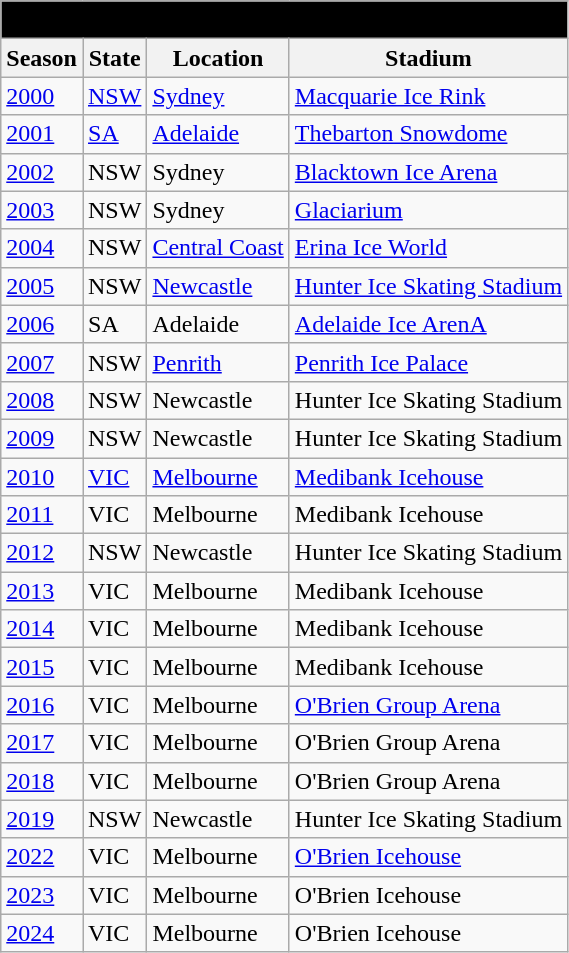<table class="wikitable sortable">
<tr>
<th style="background:#000000;" colspan="4"><span>Finals Locations</span></th>
</tr>
<tr>
<th>Season</th>
<th>State</th>
<th>Location</th>
<th>Stadium</th>
</tr>
<tr>
<td><a href='#'>2000</a></td>
<td><a href='#'>NSW</a></td>
<td><a href='#'>Sydney</a></td>
<td><a href='#'>Macquarie Ice Rink</a></td>
</tr>
<tr>
<td><a href='#'>2001</a></td>
<td><a href='#'>SA</a></td>
<td><a href='#'>Adelaide</a></td>
<td><a href='#'>Thebarton Snowdome</a></td>
</tr>
<tr>
<td><a href='#'>2002</a></td>
<td>NSW</td>
<td>Sydney</td>
<td><a href='#'>Blacktown Ice Arena</a></td>
</tr>
<tr>
<td><a href='#'>2003</a></td>
<td>NSW</td>
<td>Sydney</td>
<td><a href='#'>Glaciarium</a></td>
</tr>
<tr>
<td><a href='#'>2004</a></td>
<td>NSW</td>
<td><a href='#'>Central Coast</a></td>
<td><a href='#'>Erina Ice World</a></td>
</tr>
<tr>
<td><a href='#'>2005</a></td>
<td>NSW</td>
<td><a href='#'>Newcastle</a></td>
<td><a href='#'>Hunter Ice Skating Stadium</a></td>
</tr>
<tr>
<td><a href='#'>2006</a></td>
<td>SA</td>
<td>Adelaide</td>
<td><a href='#'>Adelaide Ice ArenA</a></td>
</tr>
<tr>
<td><a href='#'>2007</a></td>
<td>NSW</td>
<td><a href='#'>Penrith</a></td>
<td><a href='#'>Penrith Ice Palace</a></td>
</tr>
<tr>
<td><a href='#'>2008</a></td>
<td>NSW</td>
<td>Newcastle</td>
<td>Hunter Ice Skating Stadium</td>
</tr>
<tr>
<td><a href='#'>2009</a></td>
<td>NSW</td>
<td>Newcastle</td>
<td>Hunter Ice Skating Stadium</td>
</tr>
<tr>
<td><a href='#'>2010</a></td>
<td><a href='#'>VIC</a></td>
<td><a href='#'>Melbourne</a></td>
<td><a href='#'>Medibank Icehouse</a></td>
</tr>
<tr>
<td><a href='#'>2011</a></td>
<td>VIC</td>
<td>Melbourne</td>
<td>Medibank Icehouse</td>
</tr>
<tr>
<td><a href='#'>2012</a></td>
<td>NSW</td>
<td>Newcastle</td>
<td>Hunter Ice Skating Stadium</td>
</tr>
<tr>
<td><a href='#'>2013</a></td>
<td>VIC</td>
<td>Melbourne</td>
<td>Medibank Icehouse</td>
</tr>
<tr>
<td><a href='#'>2014</a></td>
<td>VIC</td>
<td>Melbourne</td>
<td>Medibank Icehouse</td>
</tr>
<tr>
<td><a href='#'>2015</a></td>
<td>VIC</td>
<td>Melbourne</td>
<td>Medibank Icehouse</td>
</tr>
<tr>
<td><a href='#'>2016</a></td>
<td>VIC</td>
<td>Melbourne</td>
<td><a href='#'>O'Brien Group Arena</a></td>
</tr>
<tr>
<td><a href='#'>2017</a></td>
<td>VIC</td>
<td>Melbourne</td>
<td>O'Brien Group Arena</td>
</tr>
<tr>
<td><a href='#'>2018</a></td>
<td>VIC</td>
<td>Melbourne</td>
<td>O'Brien Group Arena</td>
</tr>
<tr>
<td><a href='#'>2019</a></td>
<td>NSW</td>
<td>Newcastle</td>
<td>Hunter Ice Skating Stadium</td>
</tr>
<tr>
<td><a href='#'>2022</a></td>
<td>VIC</td>
<td>Melbourne</td>
<td><a href='#'>O'Brien Icehouse</a></td>
</tr>
<tr>
<td><a href='#'>2023</a></td>
<td>VIC</td>
<td>Melbourne</td>
<td>O'Brien Icehouse</td>
</tr>
<tr>
<td><a href='#'>2024</a></td>
<td>VIC</td>
<td>Melbourne</td>
<td>O'Brien Icehouse</td>
</tr>
</table>
